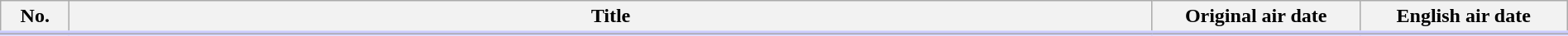<table class="plainrowheaders wikitable" style="width:100%; margin:auto; background:#FFF;">
<tr style="border-bottom: 4px solid #CCF;">
<th style="width:3em;">No.</th>
<th>Title</th>
<th style="width:10em;">Original air date</th>
<th style="width:10em;">English air date</th>
</tr>
<tr>
</tr>
</table>
